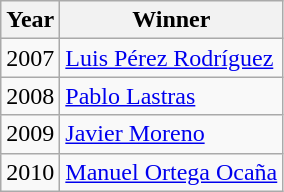<table class="wikitable">
<tr>
<th>Year</th>
<th>Winner</th>
</tr>
<tr>
<td>2007</td>
<td> <a href='#'>Luis Pérez Rodríguez</a></td>
</tr>
<tr>
<td>2008</td>
<td> <a href='#'>Pablo Lastras</a></td>
</tr>
<tr>
<td>2009</td>
<td> <a href='#'>Javier Moreno</a></td>
</tr>
<tr>
<td>2010</td>
<td> <a href='#'>Manuel Ortega Ocaña</a></td>
</tr>
</table>
